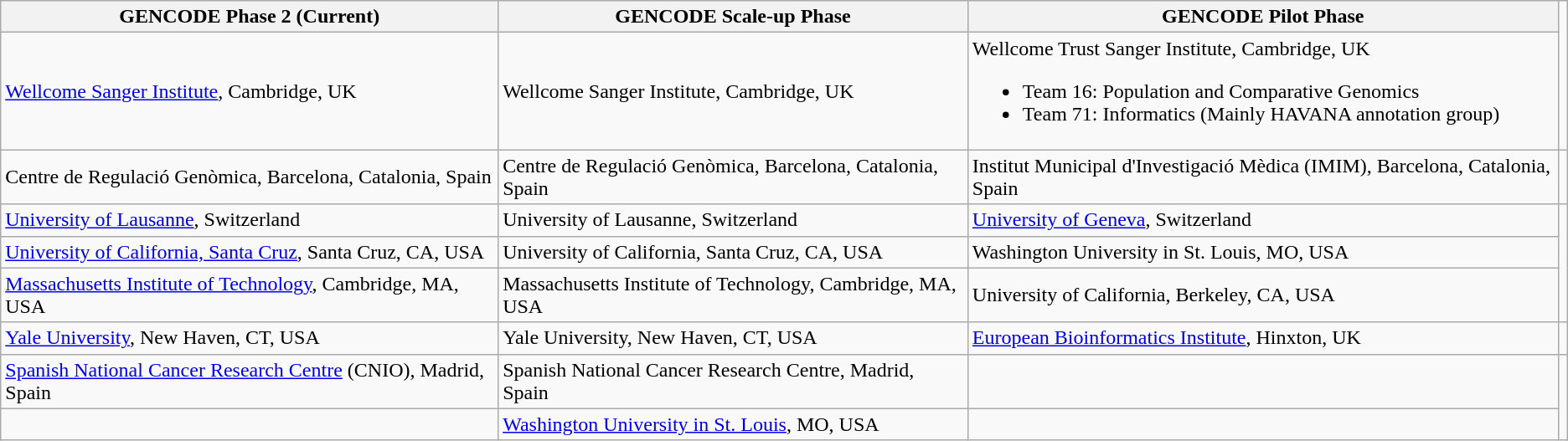<table class="wikitable">
<tr>
<th><strong>GENCODE Phase 2 (Current)</strong></th>
<th><strong>GENCODE Scale-up Phase</strong></th>
<th><strong>GENCODE Pilot Phase</strong></th>
</tr>
<tr>
<td><a href='#'>Wellcome Sanger Institute</a>, Cambridge, UK</td>
<td>Wellcome Sanger Institute, Cambridge, UK</td>
<td>Wellcome Trust Sanger Institute, Cambridge, UK<br><ul><li>Team 16: Population and Comparative Genomics</li><li>Team 71: Informatics (Mainly HAVANA annotation group)</li></ul></td>
</tr>
<tr>
<td>Centre de Regulació Genòmica, Barcelona, Catalonia, Spain</td>
<td>Centre de Regulació Genòmica, Barcelona, Catalonia, Spain</td>
<td>Institut Municipal d'Investigació Mèdica (IMIM), Barcelona, Catalonia, Spain</td>
<td></td>
</tr>
<tr>
<td><a href='#'>University of Lausanne</a>, Switzerland</td>
<td>University of Lausanne, Switzerland</td>
<td><a href='#'>University of Geneva</a>, Switzerland</td>
</tr>
<tr>
<td><a href='#'>University of California, Santa Cruz</a>, Santa Cruz, CA, USA</td>
<td>University of California, Santa Cruz, CA, USA</td>
<td>Washington University in St. Louis, MO, USA</td>
</tr>
<tr>
<td><a href='#'>Massachusetts Institute of Technology</a>, Cambridge, MA, USA</td>
<td>Massachusetts Institute of Technology, Cambridge, MA, USA</td>
<td>University of California, Berkeley, CA, USA</td>
</tr>
<tr>
<td><a href='#'>Yale University</a>, New Haven, CT, USA</td>
<td>Yale University, New Haven, CT, USA</td>
<td><a href='#'>European Bioinformatics Institute</a>, Hinxton, UK</td>
<td></td>
</tr>
<tr>
<td><a href='#'>Spanish National Cancer Research Centre</a> (CNIO), Madrid, Spain</td>
<td>Spanish National Cancer Research Centre, Madrid, Spain</td>
<td></td>
</tr>
<tr>
<td></td>
<td><a href='#'>Washington University in St. Louis</a>, MO, USA</td>
<td></td>
</tr>
</table>
